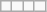<table class='wikitable'>
<tr>
<td></td>
<td></td>
<td></td>
<td></td>
</tr>
</table>
